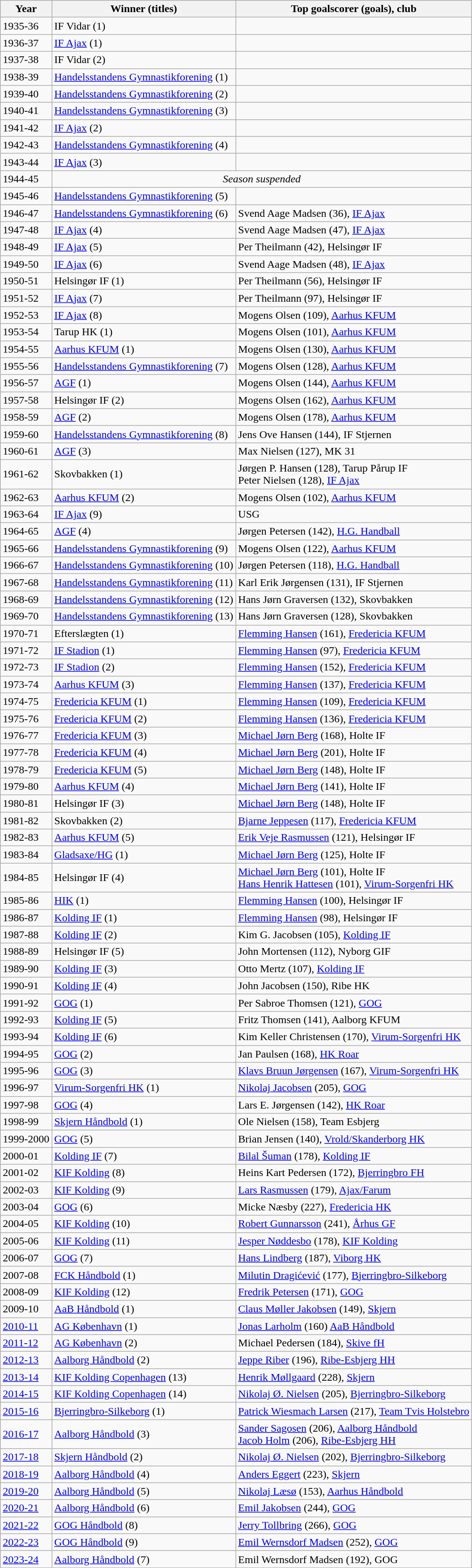<table class="wikitable">
<tr>
<th>Year</th>
<th>Winner (titles)</th>
<th>Top goalscorer (goals), club</th>
</tr>
<tr>
<td>1935-36</td>
<td>IF Vidar (1)</td>
<td></td>
</tr>
<tr>
<td>1936-37</td>
<td><a href='#'>IF Ajax</a> (1)</td>
<td></td>
</tr>
<tr>
<td>1937-38</td>
<td>IF Vidar (2)</td>
<td></td>
</tr>
<tr>
<td>1938-39</td>
<td><a href='#'>Handelsstandens Gymnastikforening</a> (1)</td>
<td></td>
</tr>
<tr>
<td>1939-40</td>
<td><a href='#'>Handelsstandens Gymnastikforening</a> (2)</td>
<td></td>
</tr>
<tr>
<td>1940-41</td>
<td><a href='#'>Handelsstandens Gymnastikforening</a> (3)</td>
<td></td>
</tr>
<tr>
<td>1941-42</td>
<td><a href='#'>IF Ajax</a> (2)</td>
<td></td>
</tr>
<tr>
<td>1942-43</td>
<td><a href='#'>Handelsstandens Gymnastikforening</a> (4)</td>
<td></td>
</tr>
<tr>
<td>1943-44</td>
<td><a href='#'>IF Ajax</a> (3)</td>
<td></td>
</tr>
<tr>
<td>1944-45</td>
<td colspan=2; align=center><em>Season suspended</em></td>
</tr>
<tr>
<td>1945-46</td>
<td><a href='#'>Handelsstandens Gymnastikforening</a> (5)</td>
<td></td>
</tr>
<tr>
<td>1946-47</td>
<td><a href='#'>Handelsstandens Gymnastikforening</a> (6)</td>
<td Svend Aage Madsen (handballer)>Svend Aage Madsen (36), <a href='#'>IF Ajax</a></td>
</tr>
<tr>
<td>1947-48</td>
<td><a href='#'>IF Ajax</a> (4)</td>
<td Svend Aage Madsen (handballer)>Svend Aage Madsen (47), <a href='#'>IF Ajax</a></td>
</tr>
<tr>
<td>1948-49</td>
<td><a href='#'>IF Ajax</a> (5)</td>
<td>Per Theilmann (42), Helsingør IF</td>
</tr>
<tr>
<td>1949-50</td>
<td><a href='#'>IF Ajax</a> (6)</td>
<td Svend Aage Madsen (handballer)>Svend Aage Madsen (48), <a href='#'>IF Ajax</a></td>
</tr>
<tr>
<td>1950-51</td>
<td>Helsingør IF (1)</td>
<td>Per Theilmann (56), Helsingør IF</td>
</tr>
<tr>
<td>1951-52</td>
<td><a href='#'>IF Ajax</a> (7)</td>
<td>Per Theilmann (97), Helsingør IF</td>
</tr>
<tr>
<td>1952-53</td>
<td><a href='#'>IF Ajax</a> (8)</td>
<td>Mogens Olsen (109), <a href='#'>Aarhus KFUM</a></td>
</tr>
<tr>
<td>1953-54</td>
<td>Tarup HK (1)</td>
<td>Mogens Olsen (101), <a href='#'>Aarhus KFUM</a></td>
</tr>
<tr>
<td>1954-55</td>
<td><a href='#'>Aarhus KFUM</a> (1)</td>
<td>Mogens Olsen (130), <a href='#'>Aarhus KFUM</a></td>
</tr>
<tr>
<td>1955-56</td>
<td><a href='#'>Handelsstandens Gymnastikforening</a> (7)</td>
<td>Mogens Olsen (128), <a href='#'>Aarhus KFUM</a></td>
</tr>
<tr>
<td>1956-57</td>
<td><a href='#'>AGF</a> (1)</td>
<td>Mogens Olsen (144), <a href='#'>Aarhus KFUM</a></td>
</tr>
<tr>
<td>1957-58</td>
<td>Helsingør IF (2)</td>
<td>Mogens Olsen (162), <a href='#'>Aarhus KFUM</a></td>
</tr>
<tr>
<td>1958-59</td>
<td><a href='#'>AGF</a> (2)</td>
<td>Mogens Olsen (178), <a href='#'>Aarhus KFUM</a></td>
</tr>
<tr>
<td>1959-60</td>
<td><a href='#'>Handelsstandens Gymnastikforening</a> (8)</td>
<td>Jens Ove Hansen (144), IF Stjernen</td>
</tr>
<tr>
<td>1960-61</td>
<td><a href='#'>AGF</a> (3)</td>
<td>Max Nielsen (127), MK 31</td>
</tr>
<tr>
<td>1961-62</td>
<td>Skovbakken (1)</td>
<td>Jørgen P. Hansen (128), Tarup Pårup IF <br> Peter Nielsen (128), <a href='#'>IF Ajax</a></td>
</tr>
<tr>
<td>1962-63</td>
<td><a href='#'>Aarhus KFUM</a> (2)</td>
<td>Mogens Olsen (102), <a href='#'>Aarhus KFUM</a></td>
</tr>
<tr>
<td>1963-64</td>
<td><a href='#'>IF Ajax</a> (9)</td>
<td Hans Jørn Graversen (126), USG (handball)>USG</td>
</tr>
<tr>
<td>1964-65</td>
<td><a href='#'>AGF</a> (4)</td>
<td>Jørgen Petersen (142), <a href='#'>H.G. Handball</a></td>
</tr>
<tr>
<td>1965-66</td>
<td><a href='#'>Handelsstandens Gymnastikforening</a> (9)</td>
<td>Mogens Olsen (122), <a href='#'>Aarhus KFUM</a></td>
</tr>
<tr>
<td>1966-67</td>
<td><a href='#'>Handelsstandens Gymnastikforening</a> (10)</td>
<td>Jørgen Petersen (118), <a href='#'>H.G. Handball</a></td>
</tr>
<tr>
<td>1967-68</td>
<td><a href='#'>Handelsstandens Gymnastikforening</a> (11)</td>
<td>Karl Erik Jørgensen (131), IF Stjernen</td>
</tr>
<tr>
<td>1968-69</td>
<td><a href='#'>Handelsstandens Gymnastikforening</a> (12)</td>
<td>Hans Jørn Graversen (132), Skovbakken</td>
</tr>
<tr>
<td>1969-70</td>
<td><a href='#'>Handelsstandens Gymnastikforening</a> (13)</td>
<td>Hans Jørn Graversen (128), Skovbakken</td>
</tr>
<tr>
<td>1970-71</td>
<td>Efterslægten (1)</td>
<td><a href='#'>Flemming Hansen</a> (161), <a href='#'>Fredericia KFUM</a></td>
</tr>
<tr>
<td>1971-72</td>
<td><a href='#'>IF Stadion</a> (1)</td>
<td><a href='#'>Flemming Hansen</a> (97), <a href='#'>Fredericia KFUM</a></td>
</tr>
<tr>
<td>1972-73</td>
<td><a href='#'>IF Stadion</a> (2)</td>
<td><a href='#'>Flemming Hansen</a> (152), <a href='#'>Fredericia KFUM</a></td>
</tr>
<tr>
<td>1973-74</td>
<td><a href='#'>Aarhus KFUM</a> (3)</td>
<td><a href='#'>Flemming Hansen</a> (137), <a href='#'>Fredericia KFUM</a></td>
</tr>
<tr>
<td>1974-75</td>
<td><a href='#'>Fredericia KFUM</a> (1)</td>
<td><a href='#'>Flemming Hansen</a> (109), <a href='#'>Fredericia KFUM</a></td>
</tr>
<tr>
<td>1975-76</td>
<td><a href='#'>Fredericia KFUM</a> (2)</td>
<td><a href='#'>Flemming Hansen</a> (136), <a href='#'>Fredericia KFUM</a></td>
</tr>
<tr>
<td>1976-77</td>
<td><a href='#'>Fredericia KFUM</a> (3)</td>
<td><a href='#'>Michael Jørn Berg</a> (168), Holte IF</td>
</tr>
<tr>
<td>1977-78</td>
<td><a href='#'>Fredericia KFUM</a> (4)</td>
<td><a href='#'>Michael Jørn Berg</a> (201), Holte IF</td>
</tr>
<tr>
<td>1978-79</td>
<td><a href='#'>Fredericia KFUM</a> (5)</td>
<td><a href='#'>Michael Jørn Berg</a> (148), Holte IF</td>
</tr>
<tr>
<td>1979-80</td>
<td><a href='#'>Aarhus KFUM</a> (4)</td>
<td><a href='#'>Michael Jørn Berg</a> (141), Holte IF</td>
</tr>
<tr>
<td>1980-81</td>
<td>Helsingør IF (3)</td>
<td><a href='#'>Michael Jørn Berg</a> (148), Holte IF</td>
</tr>
<tr>
<td>1981-82</td>
<td>Skovbakken (2)</td>
<td><a href='#'>Bjarne Jeppesen</a> (117), <a href='#'>Fredericia KFUM</a></td>
</tr>
<tr>
<td>1982-83</td>
<td><a href='#'>Aarhus KFUM</a> (5)</td>
<td><a href='#'>Erik Veje Rasmussen</a> (121), Helsingør IF</td>
</tr>
<tr>
<td>1983-84</td>
<td><a href='#'>Gladsaxe/HG</a> (1)</td>
<td><a href='#'>Michael Jørn Berg</a> (125), Holte IF</td>
</tr>
<tr>
<td>1984-85</td>
<td>Helsingør IF (4)</td>
<td><a href='#'>Michael Jørn Berg</a> (101), Holte IF <br> <a href='#'>Hans Henrik Hattesen</a> (101), <a href='#'>Virum-Sorgenfri HK</a></td>
</tr>
<tr>
<td>1985-86</td>
<td><a href='#'>HIK</a> (1)</td>
<td><a href='#'>Flemming Hansen</a> (100), Helsingør IF</td>
</tr>
<tr>
<td>1986-87</td>
<td><a href='#'>Kolding IF</a> (1)</td>
<td><a href='#'>Flemming Hansen</a> (98), Helsingør IF</td>
</tr>
<tr>
<td>1987-88</td>
<td><a href='#'>Kolding IF</a> (2)</td>
<td>Kim G. Jacobsen (105), <a href='#'>Kolding IF</a></td>
</tr>
<tr>
<td>1988-89</td>
<td>Helsingør IF (5)</td>
<td>John Mortensen (112), Nyborg GIF</td>
</tr>
<tr>
<td>1989-90</td>
<td><a href='#'>Kolding IF</a> (3)</td>
<td>Otto Mertz (107), <a href='#'>Kolding IF</a></td>
</tr>
<tr>
<td>1990-91</td>
<td><a href='#'>Kolding IF</a> (4)</td>
<td>John Jacobsen (150), Ribe HK</td>
</tr>
<tr>
<td>1991-92</td>
<td><a href='#'>GOG</a> (1)</td>
<td>Per Sabroe Thomsen (121), <a href='#'>GOG</a></td>
</tr>
<tr>
<td>1992-93</td>
<td><a href='#'>Kolding IF</a> (5)</td>
<td>Fritz Thomsen (141), Aalborg KFUM</td>
</tr>
<tr>
<td>1993-94</td>
<td><a href='#'>Kolding IF</a> (6)</td>
<td>Kim Keller Christensen (170), <a href='#'>Virum-Sorgenfri HK</a></td>
</tr>
<tr>
<td>1994-95</td>
<td><a href='#'>GOG</a> (2)</td>
<td>Jan Paulsen (168), <a href='#'>HK Roar</a></td>
</tr>
<tr>
<td>1995-96</td>
<td><a href='#'>GOG</a> (3)</td>
<td><a href='#'>Klavs Bruun Jørgensen</a> (167), <a href='#'>Virum-Sorgenfri HK</a></td>
</tr>
<tr>
<td>1996-97</td>
<td><a href='#'>Virum-Sorgenfri HK</a> (1)</td>
<td><a href='#'>Nikolaj Jacobsen</a> (205), <a href='#'>GOG</a></td>
</tr>
<tr>
<td>1997-98</td>
<td><a href='#'>GOG</a> (4)</td>
<td>Lars E. Jørgensen (142), <a href='#'>HK Roar</a></td>
</tr>
<tr>
<td>1998-99</td>
<td><a href='#'>Skjern Håndbold</a> (1)</td>
<td>Ole Nielsen (158), Team Esbjerg</td>
</tr>
<tr>
<td>1999-2000</td>
<td><a href='#'>GOG</a> (5)</td>
<td>Brian Jensen (140), <a href='#'>Vrold/Skanderborg HK</a></td>
</tr>
<tr>
<td>2000-01</td>
<td><a href='#'>Kolding IF</a> (7)</td>
<td><a href='#'>Bilal Šuman</a> (178), <a href='#'>Kolding IF</a></td>
</tr>
<tr>
<td>2001-02</td>
<td><a href='#'>KIF Kolding</a> (8)</td>
<td>Heins Kart Pedersen (172), <a href='#'>Bjerringbro FH</a></td>
</tr>
<tr>
<td>2002-03</td>
<td><a href='#'>KIF Kolding</a> (9)</td>
<td><a href='#'>Lars Rasmussen</a> (179), <a href='#'>Ajax/Farum</a></td>
</tr>
<tr>
<td>2003-04</td>
<td><a href='#'>GOG</a> (6)</td>
<td>Micke Næsby (227), <a href='#'>Fredericia HK</a></td>
</tr>
<tr>
<td>2004-05</td>
<td><a href='#'>KIF Kolding</a> (10)</td>
<td><a href='#'>Robert Gunnarsson</a> (241), <a href='#'>Århus GF</a></td>
</tr>
<tr>
<td>2005-06</td>
<td><a href='#'>KIF Kolding</a> (11)</td>
<td><a href='#'>Jesper Nøddesbo</a> (178), <a href='#'>KIF Kolding</a></td>
</tr>
<tr>
<td>2006-07</td>
<td><a href='#'>GOG</a> (7)</td>
<td><a href='#'>Hans Lindberg</a> (187), <a href='#'>Viborg HK</a></td>
</tr>
<tr>
<td>2007-08</td>
<td><a href='#'>FCK Håndbold</a> (1)</td>
<td><a href='#'>Milutin Dragićević</a> (177), <a href='#'>Bjerringbro-Silkeborg</a></td>
</tr>
<tr>
<td>2008-09</td>
<td><a href='#'>KIF Kolding</a> (12)</td>
<td><a href='#'>Fredrik Petersen</a> (171), <a href='#'>GOG</a></td>
</tr>
<tr>
<td>2009-10</td>
<td><a href='#'>AaB Håndbold</a> (1)</td>
<td><a href='#'>Claus Møller Jakobsen</a> (149), <a href='#'>Skjern</a></td>
</tr>
<tr>
<td><a href='#'>2010-11</a></td>
<td><a href='#'>AG København</a> (1)</td>
<td><a href='#'>Jonas Larholm</a> (160) <a href='#'>AaB Håndbold</a></td>
</tr>
<tr>
<td><a href='#'>2011-12</a></td>
<td><a href='#'>AG København</a> (2)</td>
<td>Michael Pedersen (184), <a href='#'>Skive fH</a></td>
</tr>
<tr>
<td><a href='#'>2012-13</a></td>
<td><a href='#'>Aalborg Håndbold</a> (2)</td>
<td><a href='#'>Jeppe Riber</a> (196), <a href='#'>Ribe-Esbjerg HH</a></td>
</tr>
<tr>
<td><a href='#'>2013-14</a></td>
<td><a href='#'>KIF Kolding Copenhagen</a> (13)</td>
<td><a href='#'>Henrik Møllgaard</a> (228), <a href='#'>Skjern</a></td>
</tr>
<tr>
<td><a href='#'>2014-15</a></td>
<td><a href='#'>KIF Kolding Copenhagen</a> (14)</td>
<td><a href='#'>Nikolaj Ø. Nielsen</a> (205), <a href='#'>Bjerringbro-Silkeborg</a></td>
</tr>
<tr>
<td><a href='#'>2015-16</a></td>
<td><a href='#'>Bjerringbro-Silkeborg</a> (1)</td>
<td><a href='#'>Patrick Wiesmach Larsen</a> (217), <a href='#'>Team Tvis Holstebro</a></td>
</tr>
<tr>
<td><a href='#'>2016-17</a></td>
<td><a href='#'>Aalborg Håndbold</a> (3)</td>
<td><a href='#'>Sander Sagosen</a> (206), <a href='#'>Aalborg Håndbold</a> <br><a href='#'>Jacob Holm</a> (206), <a href='#'>Ribe-Esbjerg HH</a></td>
</tr>
<tr>
<td><a href='#'>2017-18</a></td>
<td><a href='#'>Skjern Håndbold</a> (2)</td>
<td><a href='#'>Nikolaj Ø. Nielsen</a> (202), <a href='#'>Bjerringbro-Silkeborg</a></td>
</tr>
<tr>
<td><a href='#'>2018-19</a></td>
<td><a href='#'>Aalborg Håndbold</a> (4)</td>
<td><a href='#'>Anders Eggert</a> (223), <a href='#'>Skjern</a></td>
</tr>
<tr>
<td><a href='#'>2019-20</a></td>
<td><a href='#'>Aalborg Håndbold</a> (5)</td>
<td><a href='#'>Nikolaj Læsø</a> (153), <a href='#'>Aarhus Håndbold</a></td>
</tr>
<tr>
<td><a href='#'>2020-21</a></td>
<td><a href='#'>Aalborg Håndbold</a> (6)</td>
<td><a href='#'>Emil Jakobsen</a> (244), <a href='#'>GOG</a></td>
</tr>
<tr>
<td><a href='#'>2021-22</a></td>
<td><a href='#'>GOG Håndbold</a> (8)</td>
<td><a href='#'>Jerry Tollbring</a> (266), <a href='#'>GOG</a></td>
</tr>
<tr>
<td><a href='#'>2022-23</a></td>
<td><a href='#'>GOG Håndbold</a> (9)</td>
<td><a href='#'>Emil Wernsdorf Madsen</a> (252), <a href='#'>GOG</a></td>
</tr>
<tr>
<td><a href='#'>2023-24</a></td>
<td><a href='#'>Aalborg Håndbold</a> (7)</td>
<td>Emil Wernsdorf Madsen (192), GOG</td>
</tr>
</table>
